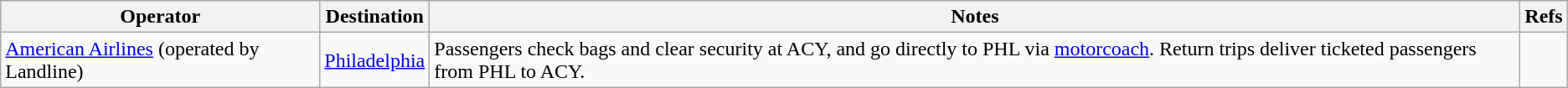<table class="wikitable">
<tr>
<th> Operator</th>
<th>Destination</th>
<th>Notes</th>
<th>Refs</th>
</tr>
<tr>
<td><a href='#'>American Airlines</a> (operated by Landline)</td>
<td><a href='#'>Philadelphia</a></td>
<td>Passengers check bags and clear security at ACY, and go directly to PHL via <a href='#'>motorcoach</a>. Return trips deliver ticketed passengers from PHL to ACY.</td>
<td></td>
</tr>
</table>
